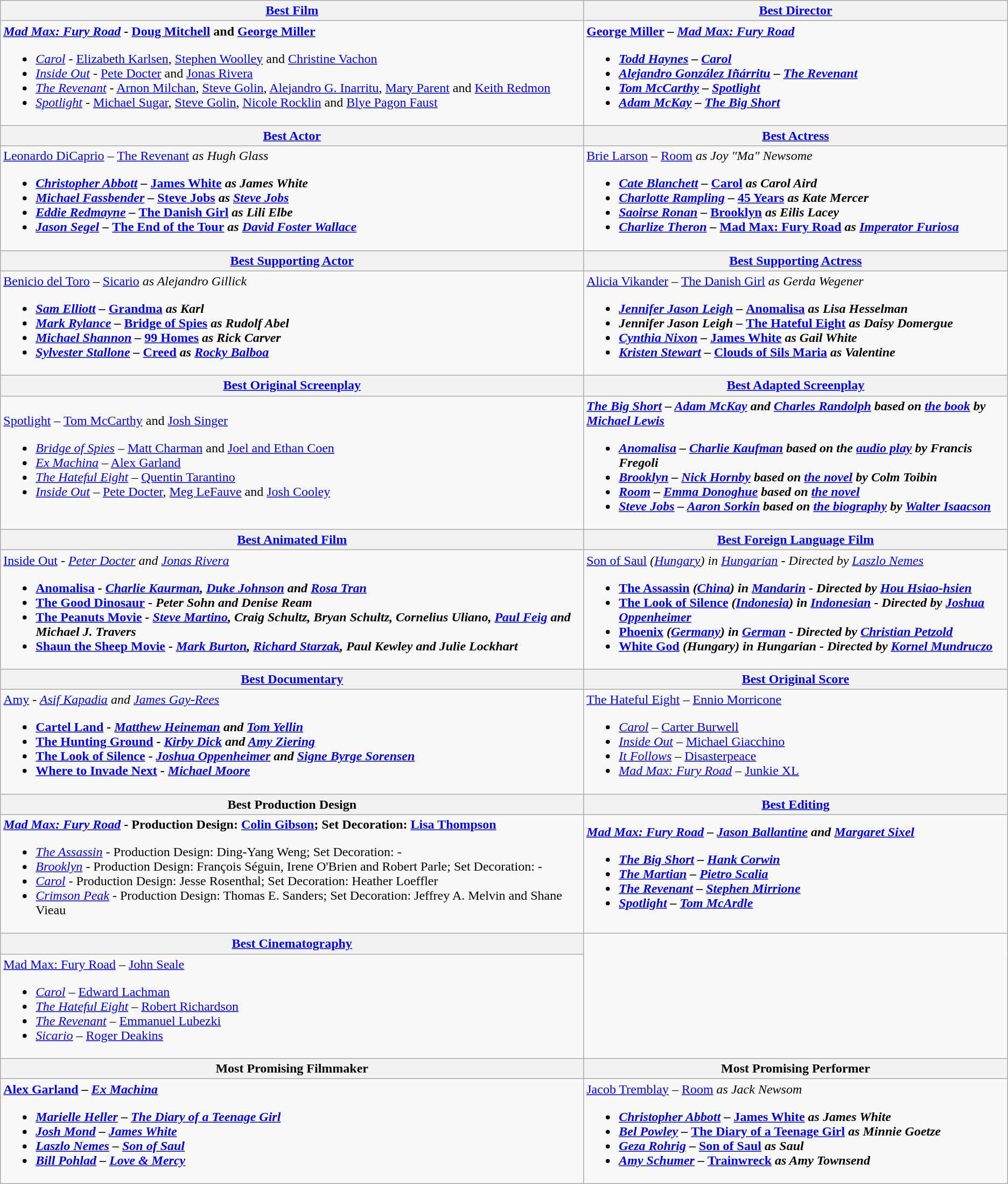<table class="wikitable">
<tr>
<th><a href='#'>Best Film</a></th>
<th><a href='#'>Best Director</a></th>
</tr>
<tr>
<td><strong><em><a href='#'>Mad Max: Fury Road</a></em></strong> <strong>- <a href='#'>Doug Mitchell</a> and <a href='#'>George Miller</a></strong><br><ul><li><em><a href='#'>Carol</a></em> - <a href='#'>Elizabeth Karlsen</a>, <a href='#'>Stephen Woolley</a> and <a href='#'>Christine Vachon</a></li><li><em><a href='#'>Inside Out</a> -</em> <a href='#'>Pete Docter</a> and <a href='#'>Jonas Rivera</a></li><li><em><a href='#'>The Revenant</a></em> - <a href='#'>Arnon Milchan</a>, <a href='#'>Steve Golin</a>, <a href='#'>Alejandro G. Inarritu</a>, <a href='#'>Mary Parent</a> and <a href='#'>Keith Redmon</a></li><li><em><a href='#'>Spotlight</a></em> - <a href='#'>Michael Sugar</a>, <a href='#'>Steve Golin</a>, <a href='#'>Nicole Rocklin</a> and <a href='#'>Blye Pagon Faust</a></li></ul></td>
<td><strong><a href='#'>George Miller</a> – <em><a href='#'>Mad Max: Fury Road</a><strong><em><br><ul><li><a href='#'>Todd Haynes</a> – </em><a href='#'>Carol</a><em></li><li><a href='#'>Alejandro González Iñárritu</a> – </em><a href='#'>The Revenant</a><em></li><li><a href='#'>Tom McCarthy</a> – </em><a href='#'>Spotlight</a><em></li><li><a href='#'>Adam McKay</a> – </em><a href='#'>The Big Short</a><em></li></ul></td>
</tr>
<tr>
<th><a href='#'>Best Actor</a></th>
<th><a href='#'>Best Actress</a></th>
</tr>
<tr>
<td></strong><a href='#'>Leonardo DiCaprio</a> – </em><a href='#'>The Revenant</a><em> as Hugh Glass<strong><br><ul><li><a href='#'>Christopher Abbott</a> – </em><a href='#'>James White</a><em> as James White</li><li><a href='#'>Michael Fassbender</a> – </em><a href='#'>Steve Jobs</a><em> as <a href='#'>Steve Jobs</a></li><li><a href='#'>Eddie Redmayne</a> – </em><a href='#'>The Danish Girl</a><em> as Lili Elbe</li><li><a href='#'>Jason Segel</a> – </em><a href='#'>The End of the Tour</a><em> as <a href='#'>David Foster Wallace</a></li></ul></td>
<td></strong><a href='#'>Brie Larson</a> – </em><a href='#'>Room</a><em> as Joy "Ma" Newsome<strong><br><ul><li><a href='#'>Cate Blanchett</a> – </em><a href='#'>Carol</a><em> as Carol Aird</li><li><a href='#'>Charlotte Rampling</a> – </em><a href='#'>45 Years</a><em> as Kate Mercer</li><li><a href='#'>Saoirse Ronan</a> – </em><a href='#'>Brooklyn</a><em> as Eilis Lacey</li><li><a href='#'>Charlize Theron</a> – </em><a href='#'>Mad Max: Fury Road</a><em> as <a href='#'>Imperator Furiosa</a></li></ul></td>
</tr>
<tr>
<th><a href='#'>Best Supporting Actor</a></th>
<th><a href='#'>Best Supporting Actress</a></th>
</tr>
<tr>
<td></strong><a href='#'>Benicio del Toro</a> – </em><a href='#'>Sicario</a><em> as Alejandro Gillick<strong><br><ul><li><a href='#'>Sam Elliott</a> – </em><a href='#'>Grandma</a><em> as Karl</li><li><a href='#'>Mark Rylance</a> – </em><a href='#'>Bridge of Spies</a><em> as Rudolf Abel</li><li><a href='#'>Michael Shannon</a> – </em><a href='#'>99 Homes</a><em> as Rick Carver</li><li><a href='#'>Sylvester Stallone</a> – </em><a href='#'>Creed</a><em> as <a href='#'>Rocky Balboa</a></li></ul></td>
<td></strong><a href='#'>Alicia Vikander</a> – </em><a href='#'>The Danish Girl</a><em> as Gerda Wegener<strong><br><ul><li><a href='#'>Jennifer Jason Leigh</a> – </em><a href='#'>Anomalisa</a><em> as Lisa Hesselman</li><li>Jennifer Jason Leigh – </em><a href='#'>The Hateful Eight</a><em> as Daisy Domergue</li><li><a href='#'>Cynthia Nixon</a> – </em><a href='#'>James White</a><em> as Gail White</li><li><a href='#'>Kristen Stewart</a> – </em><a href='#'>Clouds of Sils Maria</a><em> as Valentine</li></ul></td>
</tr>
<tr>
<th><a href='#'>Best Original Screenplay</a></th>
<th><a href='#'>Best Adapted Screenplay</a></th>
</tr>
<tr>
<td></em></strong><a href='#'>Spotlight</a></em> – <a href='#'>Tom McCarthy</a> and <a href='#'>Josh Singer</a></strong><br><ul><li><em><a href='#'>Bridge of Spies</a></em> – <a href='#'>Matt Charman</a> and <a href='#'>Joel and Ethan Coen</a></li><li><em><a href='#'>Ex Machina</a></em> – <a href='#'>Alex Garland</a></li><li><em><a href='#'>The Hateful Eight</a></em> – <a href='#'>Quentin Tarantino</a></li><li><em><a href='#'>Inside Out</a></em> – <a href='#'>Pete Docter</a>, <a href='#'>Meg LeFauve</a> and <a href='#'>Josh Cooley</a></li></ul></td>
<td><strong><em><a href='#'>The Big Short</a><em> – <a href='#'>Adam McKay</a> and <a href='#'>Charles Randolph</a> based on <a href='#'>the book</a> by <a href='#'>Michael Lewis</a><strong><br><ul><li></em><a href='#'>Anomalisa</a><em> – <a href='#'>Charlie Kaufman</a> based on the <a href='#'>audio play</a> by Francis Fregoli</li><li></em><a href='#'>Brooklyn</a><em> – <a href='#'>Nick Hornby</a> based on <a href='#'>the novel</a> by Colm Toibin</li><li></em><a href='#'>Room</a><em> – <a href='#'>Emma Donoghue</a> based on <a href='#'>the novel</a></li><li></em><a href='#'>Steve Jobs</a><em> – <a href='#'>Aaron Sorkin</a> based on <a href='#'>the biography</a> by <a href='#'>Walter Isaacson</a></li></ul></td>
</tr>
<tr>
<th><a href='#'>Best Animated Film</a></th>
<th><a href='#'>Best Foreign Language Film</a></th>
</tr>
<tr>
<td></em></strong><a href='#'>Inside Out</a><strong><em> </strong>- <a href='#'>Peter Docter</a> and <a href='#'>Jonas Rivera</a><strong><br><ul><li></em><a href='#'>Anomalisa</a><em> - <a href='#'>Charlie Kaurman</a>, <a href='#'>Duke Johnson</a> and <a href='#'>Rosa Tran</a></li><li></em><a href='#'>The Good Dinosaur</a><em> - Peter Sohn and Denise Ream</li><li></em><a href='#'>The Peanuts Movie</a><em> - <a href='#'>Steve Martino</a>, Craig Schultz, Bryan Schultz, Cornelius Uliano, <a href='#'>Paul Feig</a> and Michael J. Travers</li><li></em><a href='#'>Shaun the Sheep Movie</a><em> - <a href='#'>Mark Burton</a>, <a href='#'>Richard Starzak</a>, Paul Kewley and Julie Lockhart</li></ul></td>
<td></em></strong><a href='#'>Son of Saul</a><strong><em> </strong>(<a href='#'>Hungary</a>) in <a href='#'>Hungarian</a> - Directed by <a href='#'>Laszlo Nemes</a><strong><br><ul><li></em><a href='#'>The Assassin</a><em> (<a href='#'>China</a>) in <a href='#'>Mandarin</a> - Directed by <a href='#'>Hou Hsiao-hsien</a></li><li></em><a href='#'>The Look of Silence</a><em> (<a href='#'>Indonesia</a>) in <a href='#'>Indonesian</a> - Directed by <a href='#'>Joshua Oppenheimer</a></li><li></em><a href='#'>Phoenix</a><em> (<a href='#'>Germany</a>) in <a href='#'>German</a> - Directed by <a href='#'>Christian Petzold</a></li><li></em><a href='#'>White God</a><em> (Hungary) in Hungarian - Directed by <a href='#'>Kornel Mundruczo</a></li></ul></td>
</tr>
<tr>
<th><a href='#'>Best Documentary</a></th>
<th><a href='#'>Best Original Score</a></th>
</tr>
<tr>
<td></em></strong><a href='#'>Amy</a><strong><em> </strong>- <a href='#'>Asif Kapadia</a> and <a href='#'>James Gay-Rees</a><strong><br><ul><li></em><a href='#'>Cartel Land</a><em> - <a href='#'>Matthew Heineman</a> and <a href='#'>Tom Yellin</a></li><li></em><a href='#'>The Hunting Ground</a><em> - <a href='#'>Kirby Dick</a> and <a href='#'>Amy Ziering</a></li><li></em><a href='#'>The Look of Silence</a><em> - <a href='#'>Joshua Oppenheimer</a> and <a href='#'>Signe Byrge Sorensen</a></li><li></em><a href='#'>Where to Invade Next</a><em> - <a href='#'>Michael Moore</a></li></ul></td>
<td></em></strong><a href='#'>The Hateful Eight</a></em> – <a href='#'>Ennio Morricone</a></strong><br><ul><li><em><a href='#'>Carol</a></em> – <a href='#'>Carter Burwell</a></li><li><em><a href='#'>Inside Out</a></em> – <a href='#'>Michael Giacchino</a></li><li><em><a href='#'>It Follows</a></em> – <a href='#'>Disasterpeace</a></li><li><em><a href='#'>Mad Max: Fury Road</a></em> – <a href='#'>Junkie XL</a></li></ul></td>
</tr>
<tr>
<th>Best Production Design</th>
<th><a href='#'>Best Editing</a></th>
</tr>
<tr>
<td><strong><em><a href='#'>Mad Max: Fury Road</a></em></strong> <strong>- Production Design: <a href='#'>Colin Gibson</a>; Set Decoration: <a href='#'>Lisa Thompson</a></strong><br><ul><li><em><a href='#'>The Assassin</a></em> - Production Design: Ding-Yang Weng; Set Decoration: -</li><li><em><a href='#'>Brooklyn</a></em> - Production Design: François Séguin, Irene O'Brien and Robert Parle; Set Decoration: -</li><li><em><a href='#'>Carol</a></em> - Production Design: Jesse Rosenthal; Set Decoration: Heather Loeffler</li><li><em><a href='#'>Crimson Peak</a></em> - Production Design: Thomas E. Sanders; Set Decoration: Jeffrey A. Melvin and Shane Vieau</li></ul></td>
<td><strong><em><a href='#'>Mad Max: Fury Road</a><em> – <a href='#'>Jason Ballantine</a> and <a href='#'>Margaret Sixel</a><strong><br><ul><li></em><a href='#'>The Big Short</a><em> – <a href='#'>Hank Corwin</a></li><li></em><a href='#'>The Martian</a><em> – <a href='#'>Pietro Scalia</a></li><li></em><a href='#'>The Revenant</a><em> – <a href='#'>Stephen Mirrione</a></li><li></em><a href='#'>Spotlight</a><em> – <a href='#'>Tom McArdle</a></li></ul></td>
</tr>
<tr>
<th><a href='#'>Best Cinematography</a></th>
<td rowspan="2"></td>
</tr>
<tr>
<td></em></strong><a href='#'>Mad Max: Fury Road</a></em> – <a href='#'>John Seale</a></strong><br><ul><li><em><a href='#'>Carol</a></em> – <a href='#'>Edward Lachman</a></li><li><em><a href='#'>The Hateful Eight</a></em> – <a href='#'>Robert Richardson</a></li><li><em><a href='#'>The Revenant</a></em> – <a href='#'>Emmanuel Lubezki</a></li><li><em><a href='#'>Sicario</a></em> – <a href='#'>Roger Deakins</a></li></ul></td>
</tr>
<tr>
<th>Most Promising Filmmaker</th>
<th>Most Promising Performer</th>
</tr>
<tr>
<td><strong><a href='#'>Alex Garland</a> – <em><a href='#'>Ex Machina</a><strong><em><br><ul><li><a href='#'>Marielle Heller</a> – </em><a href='#'>The Diary of a Teenage Girl</a><em></li><li><a href='#'>Josh Mond</a> – </em><a href='#'>James White</a><em></li><li><a href='#'>Laszlo Nemes</a> – </em><a href='#'>Son of Saul</a><em></li><li><a href='#'>Bill Pohlad</a> – </em><a href='#'>Love & Mercy</a><em></li></ul></td>
<td></strong><a href='#'>Jacob Tremblay</a> – </em><a href='#'>Room</a><em> as Jack Newsom<strong><br><ul><li><a href='#'>Christopher Abbott</a> – </em><a href='#'>James White</a><em> as James White</li><li><a href='#'>Bel Powley</a> – </em><a href='#'>The Diary of a Teenage Girl</a><em> as Minnie Goetze</li><li><a href='#'>Geza Rohrig</a> – </em><a href='#'>Son of Saul</a><em> as Saul</li><li><a href='#'>Amy Schumer</a> – </em><a href='#'>Trainwreck</a><em> as Amy Townsend</li></ul></td>
</tr>
</table>
